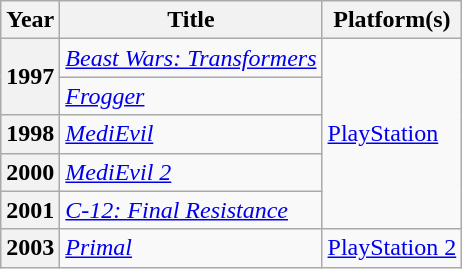<table class="wikitable sortable plainrowheaders">
<tr>
<th scope="col">Year</th>
<th scope="col">Title</th>
<th scope="col">Platform(s)</th>
</tr>
<tr>
<th scope="row" rowspan="2">1997</th>
<td><em><a href='#'>Beast Wars: Transformers</a></em></td>
<td rowspan="5"><a href='#'>PlayStation</a></td>
</tr>
<tr>
<td><em><a href='#'>Frogger</a></em></td>
</tr>
<tr>
<th scope="row">1998</th>
<td><em><a href='#'>MediEvil</a></em></td>
</tr>
<tr>
<th scope="row">2000</th>
<td><em><a href='#'>MediEvil 2</a></em></td>
</tr>
<tr>
<th scope="row">2001</th>
<td><em><a href='#'>C-12: Final Resistance</a></em></td>
</tr>
<tr>
<th scope="row">2003</th>
<td><em><a href='#'>Primal</a></em></td>
<td><a href='#'>PlayStation 2</a></td>
</tr>
</table>
